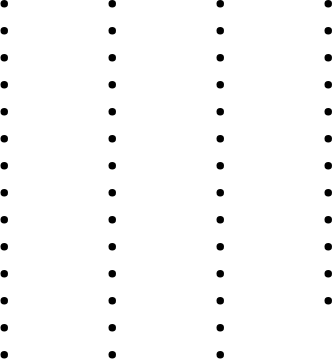<table style="padding: 0em 1em 0em 1em;">
<tr valign="top">
<td width="15%" rowspan="2"><br><ul><li></li><li></li><li></li><li></li><li></li><li></li><li></li><li></li><li></li><li></li><li></li><li></li><li></li><li></li></ul></td>
<td width="15%" rowspan="2"><br><ul><li></li><li></li><li></li><li></li><li></li><li></li><li></li><li></li><li></li><li></li><li></li><li></li><li></li><li></li></ul></td>
<td width="15%" rowspan="2"><br><ul><li></li><li></li><li></li><li></li><li></li><li></li><li></li><li></li><li></li><li></li><li></li><li></li><li></li><li></li></ul></td>
<td width="15%" rowspan="2"><br><ul><li></li><li></li><li></li><li></li><li></li><li></li><li></li><li></li><li></li><li></li><li></li><li></li></ul></td>
</tr>
</table>
